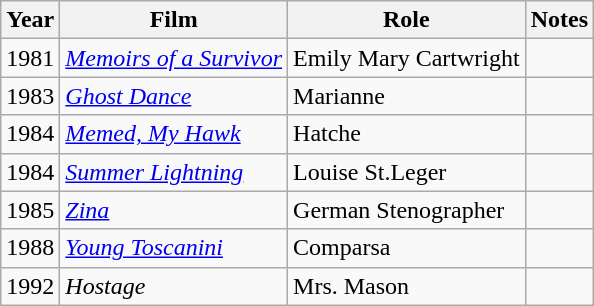<table class="wikitable">
<tr>
<th>Year</th>
<th>Film</th>
<th>Role</th>
<th>Notes</th>
</tr>
<tr>
<td>1981</td>
<td><em><a href='#'>Memoirs of a Survivor</a></em></td>
<td>Emily Mary Cartwright</td>
<td></td>
</tr>
<tr>
<td>1983</td>
<td><em><a href='#'>Ghost Dance</a></em></td>
<td>Marianne</td>
<td></td>
</tr>
<tr>
<td>1984</td>
<td><em><a href='#'>Memed, My Hawk</a></em></td>
<td>Hatche</td>
<td></td>
</tr>
<tr>
<td>1984</td>
<td><em><a href='#'>Summer Lightning</a></em></td>
<td>Louise St.Leger</td>
<td></td>
</tr>
<tr>
<td>1985</td>
<td><em><a href='#'>Zina</a></em></td>
<td>German Stenographer</td>
<td></td>
</tr>
<tr>
<td>1988</td>
<td><em><a href='#'>Young Toscanini</a></em></td>
<td>Comparsa</td>
<td></td>
</tr>
<tr>
<td>1992</td>
<td><em>Hostage</em></td>
<td>Mrs. Mason</td>
<td></td>
</tr>
</table>
